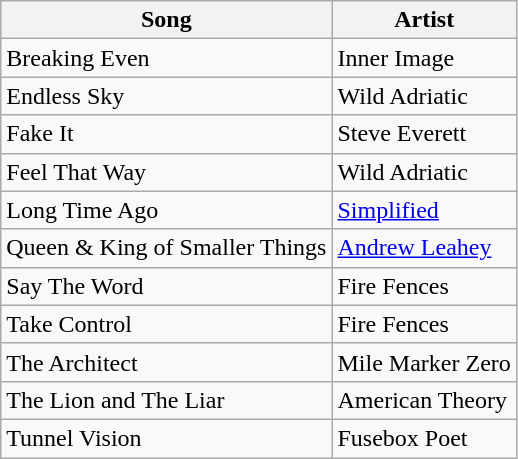<table class="wikitable sortable"}>
<tr>
<th>Song</th>
<th>Artist</th>
</tr>
<tr>
<td>Breaking Even</td>
<td>Inner Image</td>
</tr>
<tr>
<td>Endless Sky</td>
<td>Wild Adriatic</td>
</tr>
<tr>
<td>Fake It</td>
<td>Steve Everett</td>
</tr>
<tr>
<td>Feel That Way</td>
<td>Wild Adriatic</td>
</tr>
<tr>
<td>Long Time Ago</td>
<td><a href='#'>Simplified</a></td>
</tr>
<tr>
<td>Queen & King of Smaller Things</td>
<td><a href='#'>Andrew Leahey</a></td>
</tr>
<tr>
<td>Say The Word</td>
<td>Fire Fences</td>
</tr>
<tr>
<td>Take Control</td>
<td>Fire Fences</td>
</tr>
<tr>
<td>The Architect</td>
<td>Mile Marker Zero</td>
</tr>
<tr>
<td>The Lion and The Liar</td>
<td>American Theory</td>
</tr>
<tr>
<td>Tunnel Vision</td>
<td>Fusebox Poet</td>
</tr>
</table>
